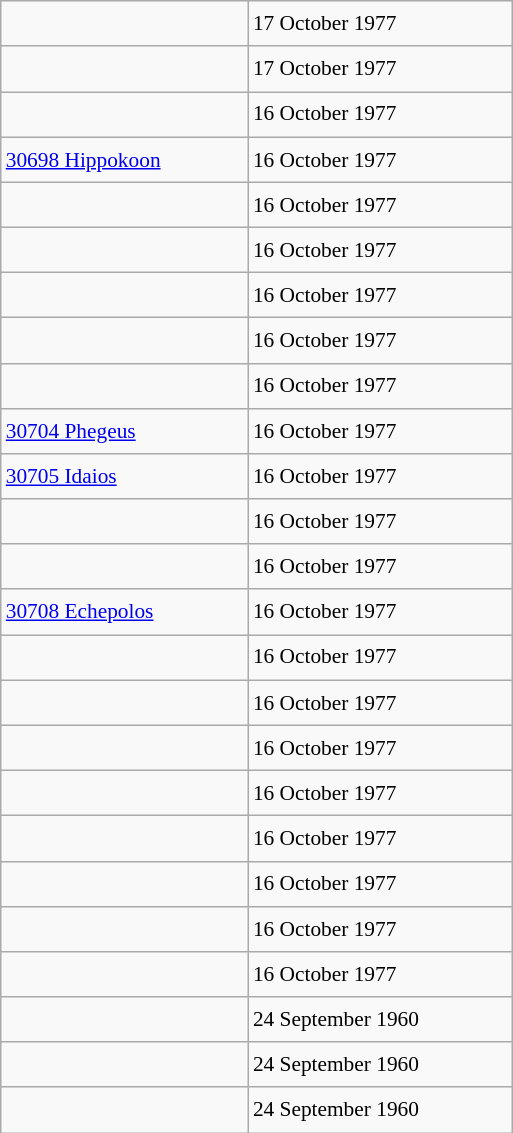<table class="wikitable" style="font-size: 89%; float: left; width: 24em; margin-right: 1em; line-height: 1.65em">
<tr>
<td></td>
<td>17 October 1977</td>
</tr>
<tr>
<td></td>
<td>17 October 1977</td>
</tr>
<tr>
<td></td>
<td>16 October 1977</td>
</tr>
<tr>
<td><a href='#'>30698 Hippokoon</a></td>
<td>16 October 1977</td>
</tr>
<tr>
<td></td>
<td>16 October 1977</td>
</tr>
<tr>
<td></td>
<td>16 October 1977</td>
</tr>
<tr>
<td></td>
<td>16 October 1977</td>
</tr>
<tr>
<td></td>
<td>16 October 1977</td>
</tr>
<tr>
<td></td>
<td>16 October 1977</td>
</tr>
<tr>
<td><a href='#'>30704 Phegeus</a></td>
<td>16 October 1977</td>
</tr>
<tr>
<td><a href='#'>30705 Idaios</a></td>
<td>16 October 1977</td>
</tr>
<tr>
<td></td>
<td>16 October 1977</td>
</tr>
<tr>
<td></td>
<td>16 October 1977</td>
</tr>
<tr>
<td><a href='#'>30708 Echepolos</a></td>
<td>16 October 1977</td>
</tr>
<tr>
<td></td>
<td>16 October 1977</td>
</tr>
<tr>
<td></td>
<td>16 October 1977</td>
</tr>
<tr>
<td></td>
<td>16 October 1977</td>
</tr>
<tr>
<td></td>
<td>16 October 1977</td>
</tr>
<tr>
<td></td>
<td>16 October 1977</td>
</tr>
<tr>
<td></td>
<td>16 October 1977</td>
</tr>
<tr>
<td></td>
<td>16 October 1977</td>
</tr>
<tr>
<td></td>
<td>16 October 1977</td>
</tr>
<tr>
<td></td>
<td>24 September 1960</td>
</tr>
<tr>
<td></td>
<td>24 September 1960</td>
</tr>
<tr>
<td></td>
<td>24 September 1960</td>
</tr>
</table>
